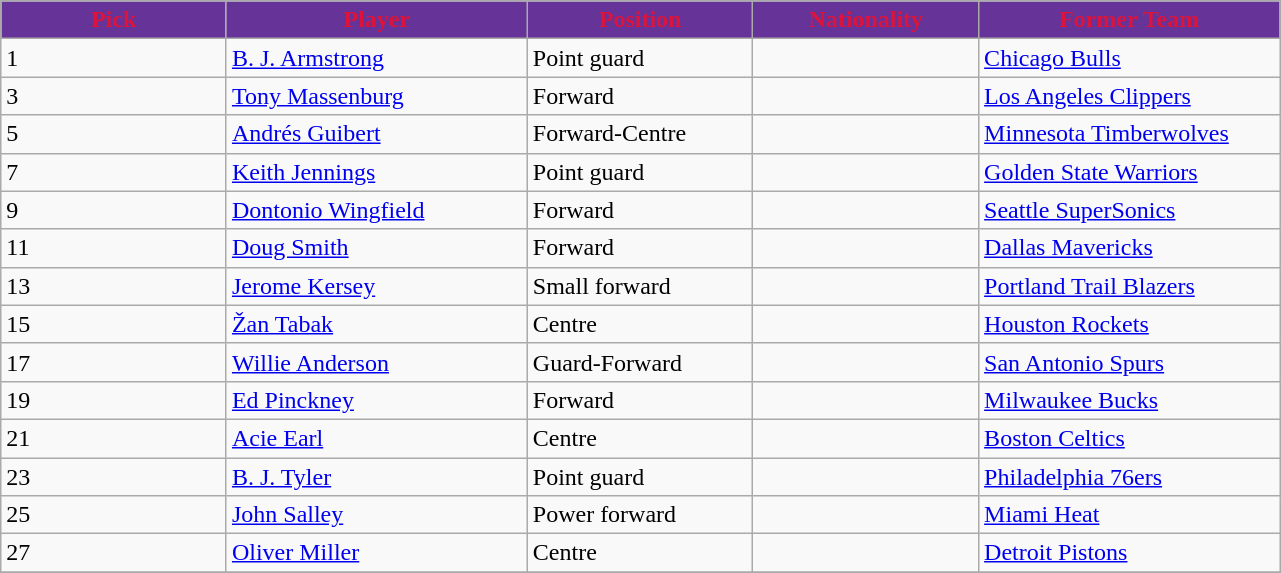<table class="wikitable sortable sortable">
<tr>
<th style="background:#663399;color:#DC143C;" width="15%">Pick</th>
<th style="background:#663399;color:#DC143C;" width="20%">Player</th>
<th style="background:#663399;color:#DC143C;" width="15%">Position</th>
<th style="background:#663399;color:#DC143C;" width="15%">Nationality</th>
<th style="background:#663399;color:#DC143C;" width="20%">Former Team</th>
</tr>
<tr>
<td>1</td>
<td><a href='#'>B. J. Armstrong</a></td>
<td>Point guard</td>
<td></td>
<td><a href='#'>Chicago Bulls</a></td>
</tr>
<tr>
<td>3</td>
<td><a href='#'>Tony Massenburg</a></td>
<td>Forward</td>
<td></td>
<td><a href='#'>Los Angeles Clippers</a></td>
</tr>
<tr>
<td>5</td>
<td><a href='#'>Andrés Guibert</a></td>
<td>Forward-Centre</td>
<td></td>
<td><a href='#'>Minnesota Timberwolves</a></td>
</tr>
<tr>
<td>7</td>
<td><a href='#'>Keith Jennings</a></td>
<td>Point guard</td>
<td></td>
<td><a href='#'>Golden State Warriors</a></td>
</tr>
<tr>
<td>9</td>
<td><a href='#'>Dontonio Wingfield</a></td>
<td>Forward</td>
<td></td>
<td><a href='#'>Seattle SuperSonics</a></td>
</tr>
<tr>
<td>11</td>
<td><a href='#'>Doug Smith</a></td>
<td>Forward</td>
<td></td>
<td><a href='#'>Dallas Mavericks</a></td>
</tr>
<tr>
<td>13</td>
<td><a href='#'>Jerome Kersey</a></td>
<td>Small forward</td>
<td></td>
<td><a href='#'>Portland Trail Blazers</a></td>
</tr>
<tr>
<td>15</td>
<td><a href='#'>Žan Tabak</a></td>
<td>Centre</td>
<td></td>
<td><a href='#'>Houston Rockets</a></td>
</tr>
<tr>
<td>17</td>
<td><a href='#'>Willie Anderson</a></td>
<td>Guard-Forward</td>
<td></td>
<td><a href='#'>San Antonio Spurs</a></td>
</tr>
<tr>
<td>19</td>
<td><a href='#'>Ed Pinckney</a></td>
<td>Forward</td>
<td></td>
<td><a href='#'>Milwaukee Bucks</a></td>
</tr>
<tr>
<td>21</td>
<td><a href='#'>Acie Earl</a></td>
<td>Centre</td>
<td></td>
<td><a href='#'>Boston Celtics</a></td>
</tr>
<tr>
<td>23</td>
<td><a href='#'>B. J. Tyler</a></td>
<td>Point guard</td>
<td></td>
<td><a href='#'>Philadelphia 76ers</a></td>
</tr>
<tr>
<td>25</td>
<td><a href='#'>John Salley</a></td>
<td>Power forward</td>
<td></td>
<td><a href='#'>Miami Heat</a></td>
</tr>
<tr>
<td>27</td>
<td><a href='#'>Oliver Miller</a></td>
<td>Centre</td>
<td></td>
<td><a href='#'>Detroit Pistons</a></td>
</tr>
<tr>
</tr>
</table>
